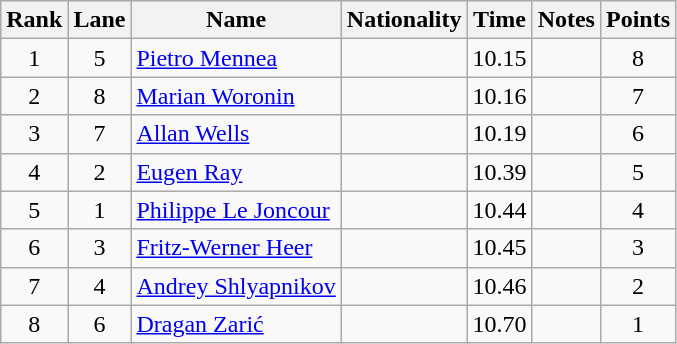<table class="wikitable sortable" style="text-align:center">
<tr>
<th>Rank</th>
<th>Lane</th>
<th>Name</th>
<th>Nationality</th>
<th>Time</th>
<th>Notes</th>
<th>Points</th>
</tr>
<tr>
<td>1</td>
<td>5</td>
<td align=left><a href='#'>Pietro Mennea</a></td>
<td align=left></td>
<td>10.15</td>
<td></td>
<td>8</td>
</tr>
<tr>
<td>2</td>
<td>8</td>
<td align=left><a href='#'>Marian Woronin</a></td>
<td align=left></td>
<td>10.16</td>
<td></td>
<td>7</td>
</tr>
<tr>
<td>3</td>
<td>7</td>
<td align=left><a href='#'>Allan Wells</a></td>
<td align=left></td>
<td>10.19</td>
<td></td>
<td>6</td>
</tr>
<tr>
<td>4</td>
<td>2</td>
<td align=left><a href='#'>Eugen Ray</a></td>
<td align=left></td>
<td>10.39</td>
<td></td>
<td>5</td>
</tr>
<tr>
<td>5</td>
<td>1</td>
<td align=left><a href='#'>Philippe Le Joncour</a></td>
<td align=left></td>
<td>10.44</td>
<td></td>
<td>4</td>
</tr>
<tr>
<td>6</td>
<td>3</td>
<td align=left><a href='#'>Fritz-Werner Heer</a></td>
<td align=left></td>
<td>10.45</td>
<td></td>
<td>3</td>
</tr>
<tr>
<td>7</td>
<td>4</td>
<td align=left><a href='#'>Andrey Shlyapnikov</a></td>
<td align=left></td>
<td>10.46</td>
<td></td>
<td>2</td>
</tr>
<tr>
<td>8</td>
<td>6</td>
<td align=left><a href='#'>Dragan Zarić</a></td>
<td align=left></td>
<td>10.70</td>
<td></td>
<td>1</td>
</tr>
</table>
